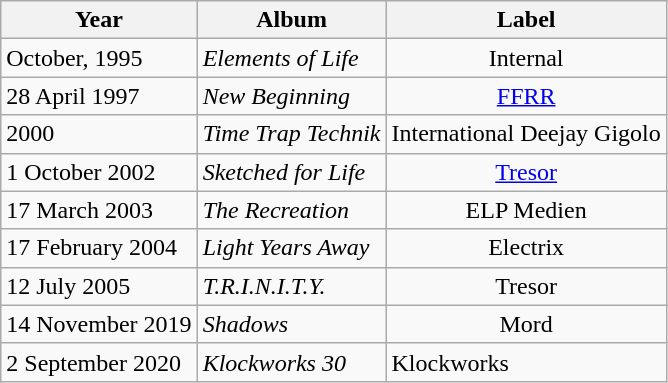<table class="wikitable">
<tr>
<th align="left">Year</th>
<th align="left">Album</th>
<th style="text-align:center;">Label</th>
</tr>
<tr>
<td style="text-align:left; vertical-align:top;">October, 1995</td>
<td style="text-align:left; vertical-align:top;"><em>Elements of Life</em></td>
<td style="text-align:center;">Internal</td>
</tr>
<tr>
<td style="text-align:left; vertical-align:top;">28 April 1997</td>
<td style="text-align:left; vertical-align:top;"><em>New Beginning</em></td>
<td style="text-align:center;"><a href='#'>FFRR</a></td>
</tr>
<tr>
<td style="text-align:left; vertical-align:top;">2000</td>
<td style="text-align:left; vertical-align:top;"><em>Time Trap Technik</em></td>
<td style="text-align:center;">International Deejay Gigolo</td>
</tr>
<tr>
<td style="text-align:left; vertical-align:top;">1 October 2002</td>
<td style="text-align:left; vertical-align:top;"><em>Sketched for Life</em></td>
<td style="text-align:center;"><a href='#'>Tresor</a></td>
</tr>
<tr>
<td style="text-align:left; vertical-align:top;">17 March 2003</td>
<td style="text-align:left; vertical-align:top;"><em>The Recreation</em></td>
<td style="text-align:center;">ELP Medien</td>
</tr>
<tr>
<td style="text-align:left; vertical-align:top;">17 February 2004</td>
<td style="text-align:left; vertical-align:top;"><em>Light Years Away</em></td>
<td style="text-align:center;">Electrix</td>
</tr>
<tr>
<td style="text-align:left; vertical-align:top;">12 July 2005</td>
<td style="text-align:left; vertical-align:top;"><em> T.R.I.N.I.T.Y.</em></td>
<td style="text-align:center;">Tresor</td>
</tr>
<tr>
<td style="text-align:left; vertical-align:top;">14 November 2019</td>
<td style="text-align:left; vertical-align:top;"><em>Shadows</em></td>
<td style="text-align:center;">Mord</td>
</tr>
<tr>
<td>2 September 2020</td>
<td><em>Klockworks 30</em></td>
<td>Klockworks</td>
</tr>
</table>
